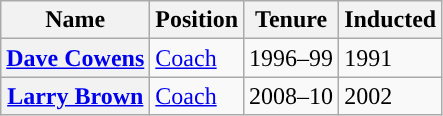<table class="wikitable">
<tr>
<th scope="col">Name</th>
<th scope="col">Position</th>
<th scope="col">Tenure</th>
<th scope="col">Inducted</th>
</tr>
<tr>
<th scope="row"><a href='#'>Dave Cowens</a> </th>
<td><a href='#'>Coach</a></td>
<td>1996–99</td>
<td>1991</td>
</tr>
<tr>
<th scope="row"><a href='#'>Larry Brown</a> </th>
<td><a href='#'>Coach</a></td>
<td>2008–10</td>
<td>2002</td>
</tr>
</table>
